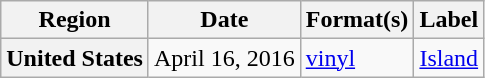<table class="wikitable plainrowheaders">
<tr>
<th scope="col">Region</th>
<th scope="col">Date</th>
<th scope="col">Format(s)</th>
<th scope="col">Label</th>
</tr>
<tr>
<th scope="row">United States</th>
<td>April 16, 2016</td>
<td><a href='#'>vinyl</a></td>
<td><a href='#'>Island</a></td>
</tr>
</table>
